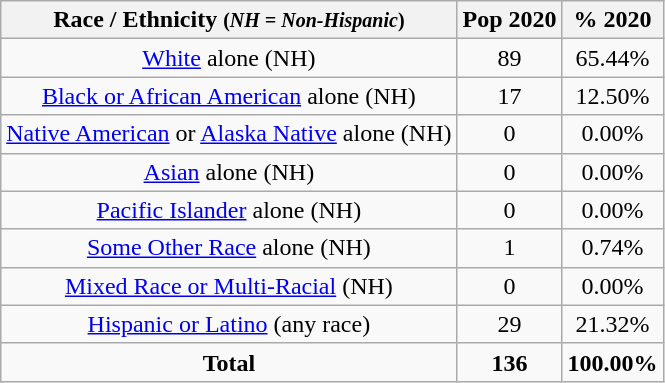<table class="wikitable"  style="text-align:center;">
<tr>
<th>Race / Ethnicity <small>(<em>NH = Non-Hispanic</em>)</small></th>
<th>Pop 2020</th>
<th>% 2020</th>
</tr>
<tr>
<td><a href='#'>White</a> alone (NH)</td>
<td>89</td>
<td>65.44%</td>
</tr>
<tr>
<td><a href='#'>Black or African American</a> alone (NH)</td>
<td>17</td>
<td>12.50%</td>
</tr>
<tr>
<td><a href='#'>Native American</a> or <a href='#'>Alaska Native</a> alone (NH)</td>
<td>0</td>
<td>0.00%</td>
</tr>
<tr>
<td><a href='#'>Asian</a> alone (NH)</td>
<td>0</td>
<td>0.00%</td>
</tr>
<tr>
<td><a href='#'>Pacific Islander</a> alone (NH)</td>
<td>0</td>
<td>0.00%</td>
</tr>
<tr>
<td><a href='#'>Some Other Race</a> alone (NH)</td>
<td>1</td>
<td>0.74%</td>
</tr>
<tr>
<td><a href='#'>Mixed Race or Multi-Racial</a> (NH)</td>
<td>0</td>
<td>0.00%</td>
</tr>
<tr>
<td><a href='#'>Hispanic or Latino</a> (any race)</td>
<td>29</td>
<td>21.32%</td>
</tr>
<tr>
<td><strong>Total</strong></td>
<td><strong>136</strong></td>
<td><strong>100.00%</strong></td>
</tr>
</table>
